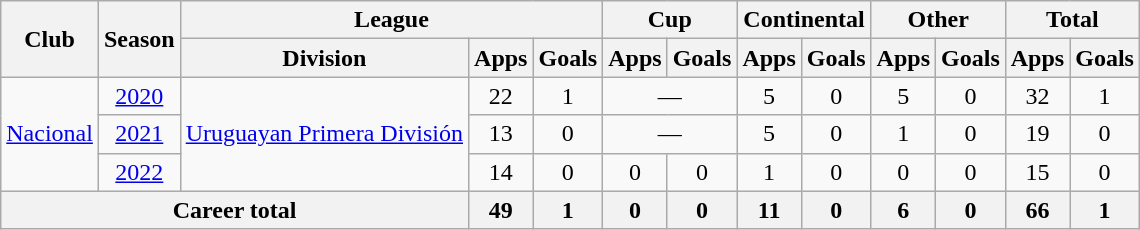<table class="wikitable" Style="text-align: center">
<tr>
<th rowspan="2">Club</th>
<th rowspan="2">Season</th>
<th colspan="3">League</th>
<th colspan="2">Cup</th>
<th colspan="2">Continental</th>
<th colspan="2">Other</th>
<th colspan="2">Total</th>
</tr>
<tr>
<th>Division</th>
<th>Apps</th>
<th>Goals</th>
<th>Apps</th>
<th>Goals</th>
<th>Apps</th>
<th>Goals</th>
<th>Apps</th>
<th>Goals</th>
<th>Apps</th>
<th>Goals</th>
</tr>
<tr>
<td rowspan="3"><a href='#'>Nacional</a></td>
<td><a href='#'>2020</a></td>
<td rowspan="3"><a href='#'>Uruguayan Primera División</a></td>
<td>22</td>
<td>1</td>
<td colspan="2">—</td>
<td>5</td>
<td>0</td>
<td>5</td>
<td>0</td>
<td>32</td>
<td>1</td>
</tr>
<tr>
<td><a href='#'>2021</a></td>
<td>13</td>
<td>0</td>
<td colspan="2">—</td>
<td>5</td>
<td>0</td>
<td>1</td>
<td>0</td>
<td>19</td>
<td>0</td>
</tr>
<tr>
<td><a href='#'>2022</a></td>
<td>14</td>
<td>0</td>
<td>0</td>
<td>0</td>
<td>1</td>
<td>0</td>
<td>0</td>
<td>0</td>
<td>15</td>
<td>0</td>
</tr>
<tr>
<th colspan="3">Career total</th>
<th>49</th>
<th>1</th>
<th>0</th>
<th>0</th>
<th>11</th>
<th>0</th>
<th>6</th>
<th>0</th>
<th>66</th>
<th>1</th>
</tr>
</table>
